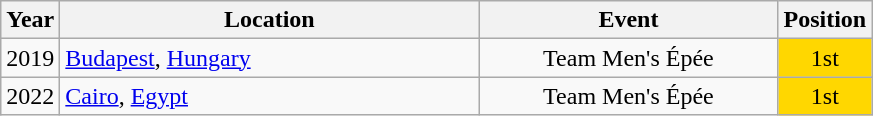<table class="wikitable" style="text-align:center;">
<tr>
<th>Year</th>
<th style="width:17em">Location</th>
<th style="width:12em">Event</th>
<th>Position</th>
</tr>
<tr>
<td>2019</td>
<td rowspan="1" align="left"> <a href='#'>Budapest</a>, <a href='#'>Hungary</a></td>
<td>Team Men's Épée</td>
<td bgcolor="gold">1st</td>
</tr>
<tr>
<td>2022</td>
<td rowspan="1" align="left"> <a href='#'>Cairo</a>, <a href='#'>Egypt</a></td>
<td>Team Men's Épée</td>
<td bgcolor="gold">1st</td>
</tr>
</table>
